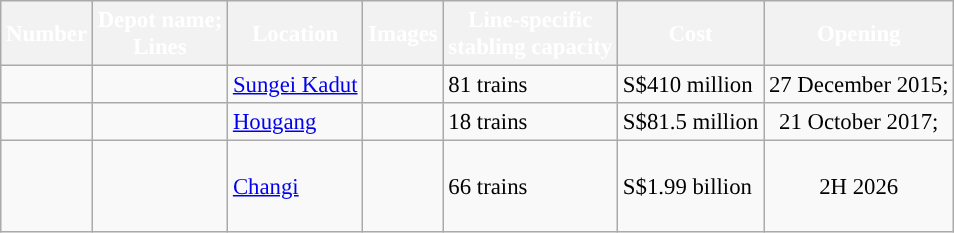<table class="wikitable" style="color: black; border-collapse: collapse; font-size: 95%">
<tr>
<th scope="col" style="color: white; background:#">Number</th>
<th scope="col" style="color: white; background:#">Depot name;<br>Lines</th>
<th scope="col" style="color: white; background:#">Location</th>
<th scope="col" style="color: white; background:#">Images</th>
<th scope="col" style="color: white; background:#">Line-specific<br>stabling capacity</th>
<th scope="col" style="color: white; background:#">Cost</th>
<th scope="col" style="color: white; background:#">Opening</th>
</tr>
<tr>
<td></td>
<td> </td>
<td><a href='#'>Sungei Kadut</a></td>
<td></td>
<td>81 trains</td>
<td>S$410 million</td>
<td align=center>27 December 2015;<br></td>
</tr>
<tr>
<td></td>
<td> </td>
<td><a href='#'>Hougang</a></td>
<td></td>
<td>18 trains</td>
<td>S$81.5 million</td>
<td align=center>21 October 2017;<br></td>
</tr>
<tr>
<td></td>
<td> <br> <br> </td>
<td><a href='#'>Changi</a></td>
<td></td>
<td>66 trains</td>
<td>S$1.99 billion</td>
<td align=center>2H 2026</td>
</tr>
</table>
